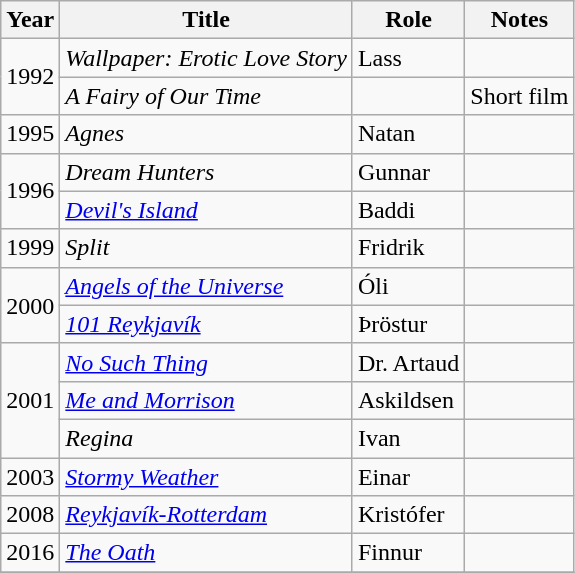<table class="wikitable">
<tr>
<th>Year</th>
<th>Title</th>
<th>Role</th>
<th>Notes</th>
</tr>
<tr>
<td rowspan=2>1992</td>
<td><em>Wallpaper: Erotic Love Story</em></td>
<td>Lass</td>
<td></td>
</tr>
<tr>
<td><em>A Fairy of Our Time</em></td>
<td></td>
<td>Short film</td>
</tr>
<tr>
<td>1995</td>
<td><em>Agnes</em></td>
<td>Natan</td>
<td></td>
</tr>
<tr>
<td rowspan=2>1996</td>
<td><em>Dream Hunters</em></td>
<td>Gunnar</td>
<td></td>
</tr>
<tr>
<td><em><a href='#'>Devil's Island</a></em></td>
<td>Baddi</td>
<td></td>
</tr>
<tr>
<td>1999</td>
<td><em>Split</em></td>
<td>Fridrik</td>
<td></td>
</tr>
<tr>
<td rowspan=2>2000</td>
<td><em><a href='#'>Angels of the Universe</a></em></td>
<td>Óli</td>
<td></td>
</tr>
<tr>
<td><em><a href='#'>101 Reykjavík</a></em></td>
<td>Þröstur</td>
<td></td>
</tr>
<tr>
<td rowspan=3>2001</td>
<td><em><a href='#'>No Such Thing</a></em></td>
<td>Dr. Artaud</td>
<td></td>
</tr>
<tr>
<td><em><a href='#'>Me and Morrison</a></em></td>
<td>Askildsen</td>
<td></td>
</tr>
<tr>
<td><em>Regina</em></td>
<td>Ivan</td>
<td></td>
</tr>
<tr>
<td>2003</td>
<td><em><a href='#'>Stormy Weather</a></em></td>
<td>Einar</td>
<td></td>
</tr>
<tr>
<td>2008</td>
<td><em><a href='#'>Reykjavík-Rotterdam</a></em></td>
<td>Kristófer</td>
<td></td>
</tr>
<tr>
<td>2016</td>
<td><em><a href='#'>The Oath</a></em></td>
<td>Finnur</td>
<td></td>
</tr>
<tr>
</tr>
</table>
